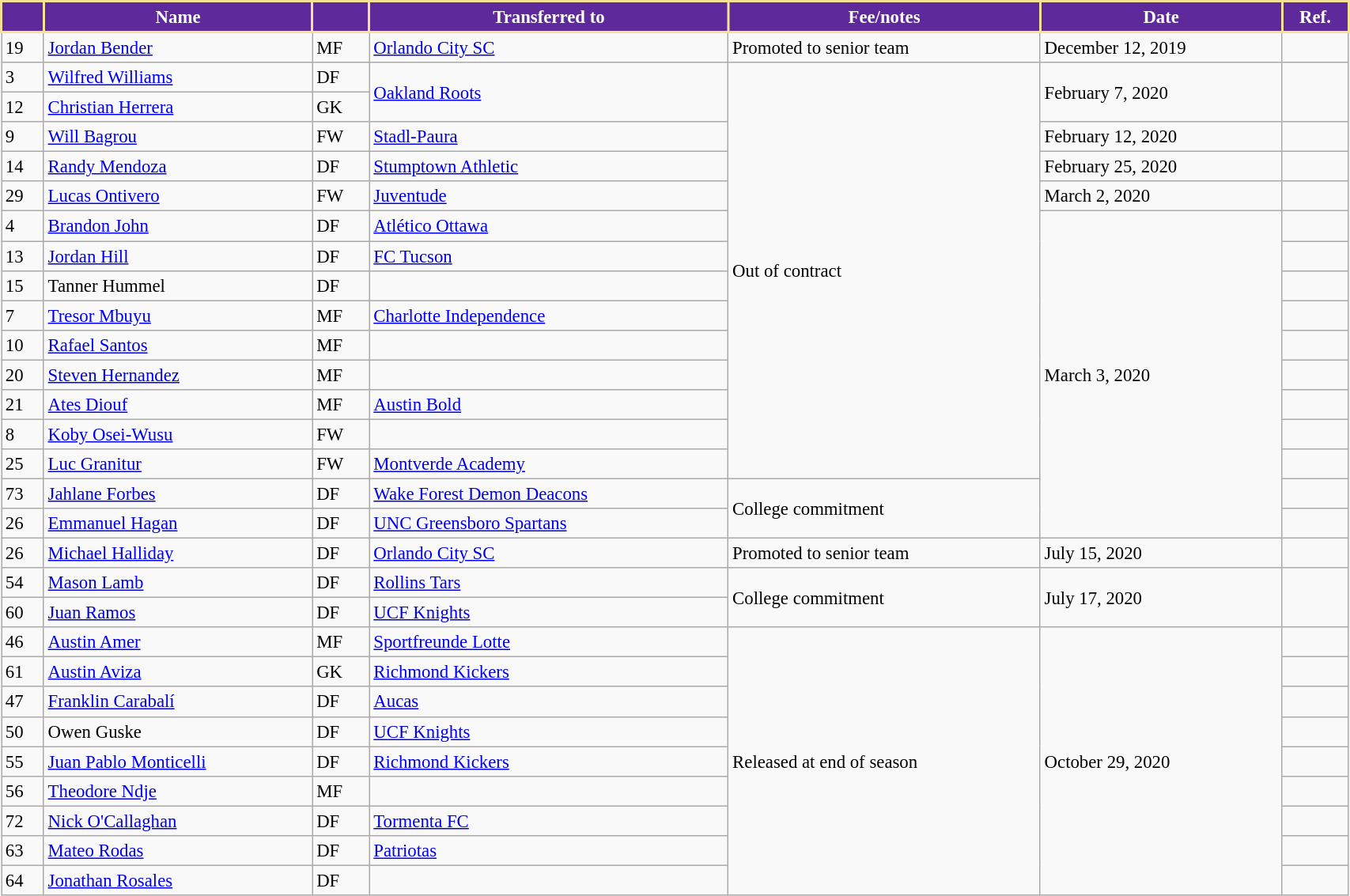<table class="wikitable sortable" style="width:90%; text-align:center; font-size:95%; text-align:left;">
<tr>
<th style="background:#5E299A; color:white; border:2px solid #F8E196;"></th>
<th style="background:#5E299A; color:white; border:2px solid #F8E196;">Name</th>
<th style="background:#5E299A; color:white; border:2px solid #F8E196;"></th>
<th style="background:#5E299A; color:white; border:2px solid #F8E196;">Transferred to</th>
<th style="background:#5E299A; color:white; border:2px solid #F8E196;">Fee/notes</th>
<th style="background:#5E299A; color:white; border:2px solid #F8E196;">Date</th>
<th style="background:#5E299A; color:white; border:2px solid #F8E196;">Ref.</th>
</tr>
<tr>
<td>19</td>
<td> <a href='#'>Jordan Bender</a></td>
<td>MF</td>
<td> <a href='#'>Orlando City SC</a></td>
<td>Promoted to senior team</td>
<td>December 12, 2019</td>
<td></td>
</tr>
<tr>
<td>3</td>
<td> <a href='#'>Wilfred Williams</a></td>
<td>DF</td>
<td rowspan="2"> <a href='#'>Oakland Roots</a></td>
<td rowspan="14">Out of contract</td>
<td rowspan="2">February 7, 2020</td>
<td rowspan="2"></td>
</tr>
<tr>
<td>12</td>
<td> <a href='#'>Christian Herrera</a></td>
<td>GK</td>
</tr>
<tr>
<td>9</td>
<td> <a href='#'>Will Bagrou</a></td>
<td>FW</td>
<td> <a href='#'>Stadl-Paura</a></td>
<td>February 12, 2020</td>
<td></td>
</tr>
<tr>
<td>14</td>
<td> <a href='#'>Randy Mendoza</a></td>
<td>DF</td>
<td> <a href='#'>Stumptown Athletic</a></td>
<td>February 25, 2020</td>
<td></td>
</tr>
<tr>
<td>29</td>
<td> <a href='#'>Lucas Ontivero</a></td>
<td>FW</td>
<td> <a href='#'>Juventude</a></td>
<td>March 2, 2020</td>
<td></td>
</tr>
<tr>
<td>4</td>
<td> <a href='#'>Brandon John</a></td>
<td>DF</td>
<td> <a href='#'>Atlético Ottawa</a></td>
<td rowspan="11">March 3, 2020</td>
<td></td>
</tr>
<tr>
<td>13</td>
<td> <a href='#'>Jordan Hill</a></td>
<td>DF</td>
<td> <a href='#'>FC Tucson</a></td>
<td></td>
</tr>
<tr>
<td>15</td>
<td> Tanner Hummel</td>
<td>DF</td>
<td></td>
<td></td>
</tr>
<tr>
<td>7</td>
<td> <a href='#'>Tresor Mbuyu</a></td>
<td>MF</td>
<td> <a href='#'>Charlotte Independence</a></td>
<td></td>
</tr>
<tr>
<td>10</td>
<td> <a href='#'>Rafael Santos</a></td>
<td>MF</td>
<td></td>
<td></td>
</tr>
<tr>
<td>20</td>
<td> <a href='#'>Steven Hernandez</a></td>
<td>MF</td>
<td></td>
<td></td>
</tr>
<tr>
<td>21</td>
<td> <a href='#'>Ates Diouf</a></td>
<td>MF</td>
<td> <a href='#'>Austin Bold</a></td>
<td></td>
</tr>
<tr>
<td>8</td>
<td> <a href='#'>Koby Osei-Wusu</a></td>
<td>FW</td>
<td></td>
<td></td>
</tr>
<tr>
<td>25</td>
<td> <a href='#'>Luc Granitur</a></td>
<td>FW</td>
<td> <a href='#'>Montverde Academy</a></td>
<td></td>
</tr>
<tr>
<td>73</td>
<td> <a href='#'>Jahlane Forbes</a></td>
<td>DF</td>
<td> <a href='#'>Wake Forest Demon Deacons</a></td>
<td rowspan="2">College commitment</td>
<td></td>
</tr>
<tr>
<td>26</td>
<td> <a href='#'>Emmanuel Hagan</a></td>
<td>DF</td>
<td> <a href='#'>UNC Greensboro Spartans</a></td>
<td></td>
</tr>
<tr>
<td>26</td>
<td> <a href='#'>Michael Halliday</a></td>
<td>DF</td>
<td> <a href='#'>Orlando City SC</a></td>
<td>Promoted to senior team</td>
<td>July 15, 2020</td>
<td></td>
</tr>
<tr>
<td>54</td>
<td> <a href='#'>Mason Lamb</a></td>
<td>DF</td>
<td> <a href='#'>Rollins Tars</a></td>
<td rowspan="2">College commitment</td>
<td rowspan="2">July 17, 2020</td>
<td rowspan="2"></td>
</tr>
<tr>
<td>60</td>
<td> <a href='#'>Juan Ramos</a></td>
<td>DF</td>
<td> <a href='#'>UCF Knights</a></td>
</tr>
<tr>
<td>46</td>
<td> <a href='#'>Austin Amer</a></td>
<td>MF</td>
<td> <a href='#'>Sportfreunde Lotte</a></td>
<td rowspan="9">Released at end of season</td>
<td rowspan="9">October 29, 2020</td>
<td></td>
</tr>
<tr>
<td>61</td>
<td> <a href='#'>Austin Aviza</a></td>
<td>GK</td>
<td> <a href='#'>Richmond Kickers</a></td>
<td></td>
</tr>
<tr>
<td>47</td>
<td> <a href='#'>Franklin Carabalí</a></td>
<td>DF</td>
<td> <a href='#'>Aucas</a></td>
<td></td>
</tr>
<tr>
<td>50</td>
<td> Owen Guske</td>
<td>DF</td>
<td> <a href='#'>UCF Knights</a></td>
<td></td>
</tr>
<tr>
<td>55</td>
<td> <a href='#'>Juan Pablo Monticelli</a></td>
<td>DF</td>
<td> <a href='#'>Richmond Kickers</a></td>
<td></td>
</tr>
<tr>
<td>56</td>
<td> <a href='#'>Theodore Ndje</a></td>
<td>MF</td>
<td></td>
<td></td>
</tr>
<tr>
<td>72</td>
<td> <a href='#'>Nick O'Callaghan</a></td>
<td>DF</td>
<td> <a href='#'>Tormenta FC</a></td>
<td></td>
</tr>
<tr>
<td>63</td>
<td> <a href='#'>Mateo Rodas</a></td>
<td>DF</td>
<td> <a href='#'>Patriotas</a></td>
<td></td>
</tr>
<tr>
<td>64</td>
<td> <a href='#'>Jonathan Rosales</a></td>
<td>DF</td>
<td></td>
<td></td>
</tr>
</table>
